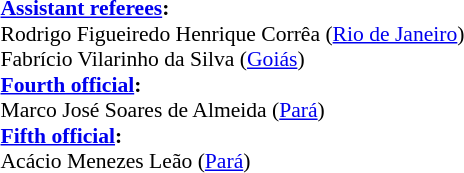<table width=50% style="font-size: 90%">
<tr>
<td><br><br><strong><a href='#'>Assistant referees</a>:</strong>
<br>Rodrigo Figueiredo Henrique Corrêa (<a href='#'>Rio de Janeiro</a>)
<br>Fabrício Vilarinho da Silva (<a href='#'>Goiás</a>)
<br><strong><a href='#'>Fourth official</a>:</strong>
<br>Marco José Soares de Almeida (<a href='#'>Pará</a>)
<br><strong><a href='#'>Fifth official</a>:</strong>
<br>Acácio Menezes Leão (<a href='#'>Pará</a>)</td>
</tr>
</table>
